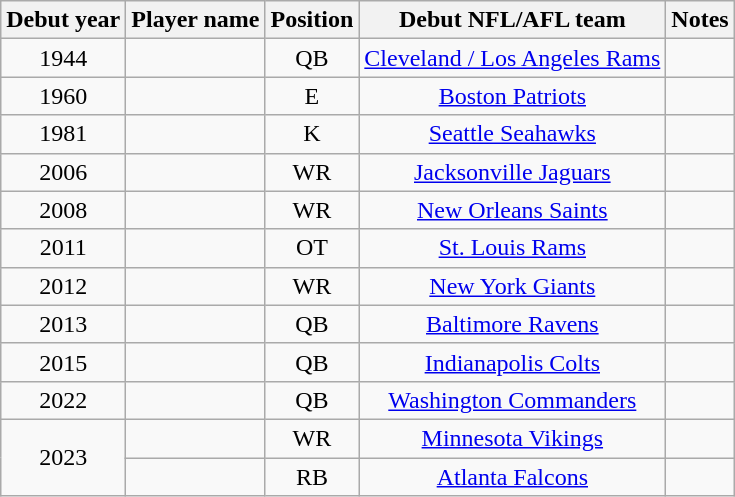<table class="wikitable sortable" style="text-align: center;">
<tr>
<th>Debut year</th>
<th>Player name</th>
<th>Position</th>
<th>Debut NFL/AFL team</th>
<th>Notes</th>
</tr>
<tr>
<td align="center">1944</td>
<td align="center"></td>
<td align="center">QB</td>
<td align="center"><a href='#'>Cleveland / Los Angeles Rams</a></td>
<td align="center"></td>
</tr>
<tr>
<td align="center">1960</td>
<td align="center"></td>
<td align="center">E</td>
<td align="center"><a href='#'>Boston Patriots</a></td>
<td align="center"></td>
</tr>
<tr>
<td align="center">1981</td>
<td align="center"></td>
<td align="center">K</td>
<td align="center"><a href='#'>Seattle Seahawks</a></td>
<td align="center"></td>
</tr>
<tr>
<td align="center">2006</td>
<td align="center"></td>
<td align="center">WR</td>
<td align="center"><a href='#'>Jacksonville Jaguars</a></td>
<td align="center"></td>
</tr>
<tr>
<td align="center">2008</td>
<td align="center"></td>
<td align="center">WR</td>
<td align="center"><a href='#'>New Orleans Saints</a></td>
<td align="center"></td>
</tr>
<tr>
<td align="center">2011</td>
<td align="center"></td>
<td align="center">OT</td>
<td align="center"><a href='#'>St. Louis Rams</a></td>
<td align="center"></td>
</tr>
<tr>
<td align="center">2012</td>
<td align="center"></td>
<td align="center">WR</td>
<td align="center"><a href='#'>New York Giants</a></td>
<td align="center"></td>
</tr>
<tr>
<td align="center">2013</td>
<td align="center"></td>
<td align="center">QB</td>
<td align="center"><a href='#'>Baltimore Ravens</a></td>
<td align="center"></td>
</tr>
<tr>
<td align="center">2015</td>
<td align="center"></td>
<td align="center">QB</td>
<td align="center"><a href='#'>Indianapolis Colts</a></td>
<td align="center"></td>
</tr>
<tr>
<td align="center">2022</td>
<td align="center"></td>
<td align="center">QB</td>
<td align="center"><a href='#'>Washington Commanders</a></td>
<td align="center"></td>
</tr>
<tr>
<td rowspan="2">2023</td>
<td align="center"></td>
<td align="center">WR</td>
<td align="center"><a href='#'>Minnesota Vikings</a></td>
<td align="center"></td>
</tr>
<tr>
<td align="center"></td>
<td align="center">RB</td>
<td align="center"><a href='#'>Atlanta Falcons</a></td>
<td align="center"><br></td>
</tr>
</table>
